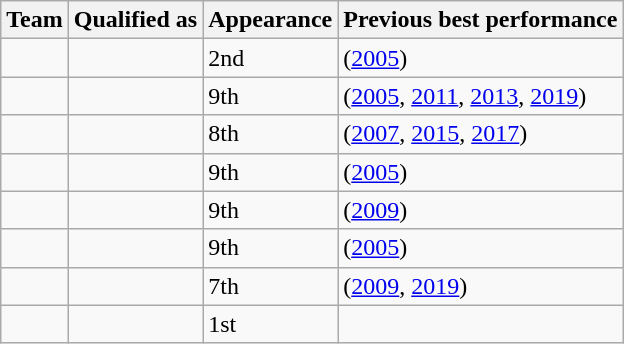<table class="wikitable sortable">
<tr>
<th>Team</th>
<th>Qualified as</th>
<th data-sort-type="number">Appearance</th>
<th>Previous best performance</th>
</tr>
<tr>
<td></td>
<td></td>
<td>2nd</td>
<td> (<a href='#'>2005</a>)</td>
</tr>
<tr>
<td></td>
<td></td>
<td>9th</td>
<td> (<a href='#'>2005</a>, <a href='#'>2011</a>, <a href='#'>2013</a>, <a href='#'>2019</a>)</td>
</tr>
<tr>
<td></td>
<td></td>
<td>8th</td>
<td> (<a href='#'>2007</a>, <a href='#'>2015</a>, <a href='#'>2017</a>)</td>
</tr>
<tr>
<td></td>
<td></td>
<td>9th</td>
<td> (<a href='#'>2005</a>)</td>
</tr>
<tr>
<td></td>
<td></td>
<td>9th</td>
<td> (<a href='#'>2009</a>)</td>
</tr>
<tr>
<td></td>
<td></td>
<td>9th</td>
<td> (<a href='#'>2005</a>)</td>
</tr>
<tr>
<td></td>
<td></td>
<td>7th</td>
<td> (<a href='#'>2009</a>, <a href='#'>2019</a>)</td>
</tr>
<tr>
<td></td>
<td></td>
<td>1st</td>
<td></td>
</tr>
</table>
